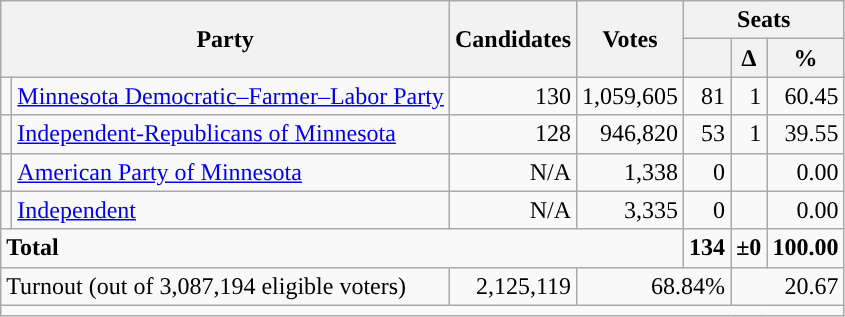<table class="wikitable">
<tr>
<th rowspan="2" colspan="2">Party</th>
<th rowspan="2">Candidates</th>
<th rowspan="2" colspan="1">Votes</th>
<th colspan="3">Seats</th>
</tr>
<tr>
<th></th>
<th>∆</th>
<th>%</th>
</tr>
<tr>
<td style="background-color:"></td>
<td><a href='#'>Minnesota Democratic–Farmer–Labor Party</a></td>
<td align="right">130</td>
<td align="right">1,059,605</td>
<td align="right">81</td>
<td align="right">1</td>
<td align="right">60.45</td>
</tr>
<tr>
<td style="background-color:"></td>
<td><a href='#'>Independent-Republicans of Minnesota</a></td>
<td align="right">128</td>
<td align="right">946,820</td>
<td align="right">53</td>
<td align="right">1</td>
<td align="right">39.55</td>
</tr>
<tr>
<td style="background-color:"></td>
<td><a href='#'>American Party of Minnesota</a></td>
<td align="right">N/A</td>
<td align="right">1,338</td>
<td align="right">0</td>
<td align="right"></td>
<td align="right">0.00</td>
</tr>
<tr>
<td style="background-color:"></td>
<td><a href='#'>Independent</a></td>
<td align="right">N/A</td>
<td align="right">3,335</td>
<td align="right">0</td>
<td align="right"></td>
<td align="right">0.00</td>
</tr>
<tr>
<td colspan="4" align="left"><strong>Total</strong></td>
<td align="right"><strong>134</strong></td>
<td align="right"><strong>±0</strong></td>
<td align="right"><strong>100.00</strong></td>
</tr>
<tr>
<td colspan="2" align="left">Turnout (out of 3,087,194 eligible voters)</td>
<td colspan="1" align="right">2,125,119</td>
<td colspan="2" align="right">68.84%</td>
<td colspan="2" align="right">20.67 </td>
</tr>
<tr>
<td colspan="7"></td>
</tr>
</table>
